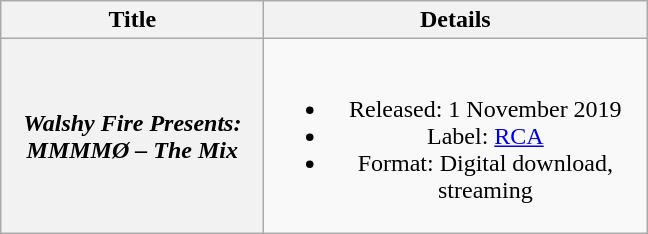<table class="wikitable plainrowheaders" style="text-align:center;">
<tr>
<th scope="col" style="width:10.5em;">Title</th>
<th scope="col" style="width:15.5em;">Details</th>
</tr>
<tr>
<th scope="row"><em>Walshy Fire Presents: MMMMØ – The Mix</em></th>
<td><br><ul><li>Released: 1 November 2019</li><li>Label: <a href='#'>RCA</a></li><li>Format: Digital download, streaming</li></ul></td>
</tr>
</table>
